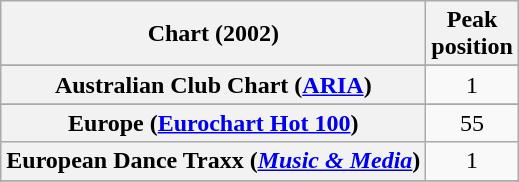<table class="wikitable sortable plainrowheaders" style="text-align:center">
<tr>
<th>Chart (2002)</th>
<th>Peak<br>position</th>
</tr>
<tr>
</tr>
<tr>
<th scope="row">Australian Club Chart (<a href='#'>ARIA</a>)</th>
<td>1</td>
</tr>
<tr>
</tr>
<tr>
</tr>
<tr>
</tr>
<tr>
<th scope="row">Europe (<a href='#'>Eurochart Hot 100</a>)</th>
<td>55</td>
</tr>
<tr>
<th scope="row">European Dance Traxx (<em><a href='#'>Music & Media</a></em>)</th>
<td>1</td>
</tr>
<tr>
</tr>
<tr>
</tr>
<tr>
</tr>
<tr>
</tr>
<tr>
</tr>
<tr>
</tr>
<tr>
</tr>
<tr>
</tr>
<tr>
</tr>
<tr>
</tr>
<tr>
</tr>
<tr>
</tr>
</table>
